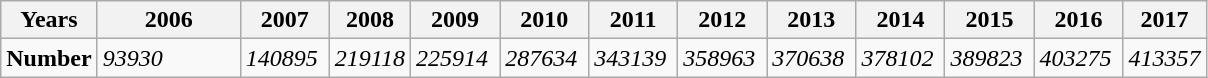<table class="wikitable">
<tr>
<th>Years</th>
<th>2006</th>
<th>2007</th>
<th>2008</th>
<th>2009</th>
<th>2010</th>
<th>2011</th>
<th>2012</th>
<th>2013</th>
<th>2014</th>
<th>2015</th>
<th>2016</th>
<th>2017</th>
</tr>
<tr>
<td><strong>Number</strong></td>
<td><em>93930            </em></td>
<td><em>140895 </em></td>
<td><em>219118</em></td>
<td><em>225914 </em></td>
<td><em>287634 </em></td>
<td><em>343139 </em></td>
<td><em>358963 </em></td>
<td><em>370638 </em></td>
<td><em>378102 </em></td>
<td><em>389823 </em></td>
<td><em>403275 </em></td>
<td><em>413357</em></td>
</tr>
</table>
